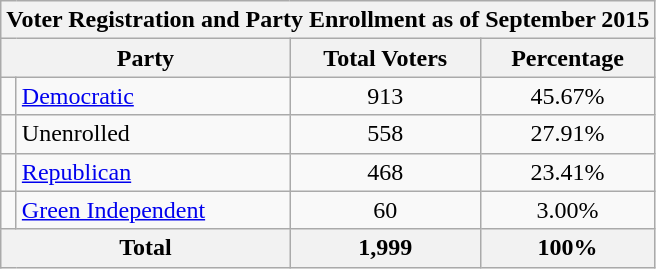<table class=wikitable>
<tr>
<th colspan = 6>Voter Registration and Party Enrollment as of September 2015</th>
</tr>
<tr>
<th colspan = 2>Party</th>
<th>Total Voters</th>
<th>Percentage</th>
</tr>
<tr>
<td></td>
<td><a href='#'>Democratic</a></td>
<td style="text-align:center;">913</td>
<td style="text-align:center;">45.67%</td>
</tr>
<tr>
<td></td>
<td>Unenrolled</td>
<td style="text-align:center;">558</td>
<td style="text-align:center;">27.91%</td>
</tr>
<tr>
<td></td>
<td><a href='#'>Republican</a></td>
<td style="text-align:center;">468</td>
<td style="text-align:center;">23.41%</td>
</tr>
<tr>
<td></td>
<td><a href='#'>Green Independent</a></td>
<td style="text-align:center;">60</td>
<td style="text-align:center;">3.00%</td>
</tr>
<tr>
<th colspan = 2>Total</th>
<th style="text-align:center;">1,999</th>
<th style="text-align:center;">100%</th>
</tr>
</table>
